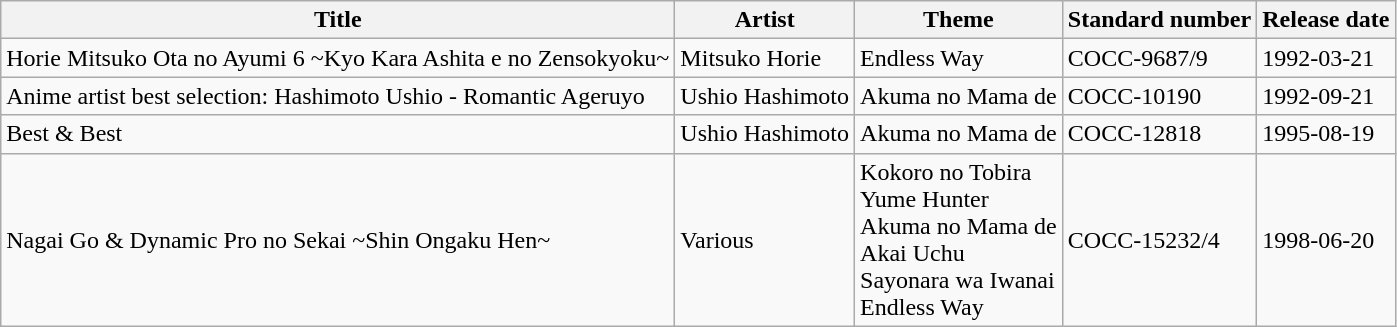<table class="wikitable">
<tr>
<th>Title</th>
<th>Artist</th>
<th>Theme</th>
<th>Standard number</th>
<th>Release date</th>
</tr>
<tr>
<td>Horie Mitsuko Ota no Ayumi 6 ~Kyo Kara Ashita e no Zensokyoku~</td>
<td>Mitsuko Horie</td>
<td>Endless Way</td>
<td>COCC-9687/9</td>
<td>1992-03-21</td>
</tr>
<tr>
<td>Anime artist best selection: Hashimoto Ushio - Romantic Ageruyo</td>
<td>Ushio Hashimoto</td>
<td>Akuma no Mama de</td>
<td>COCC-10190</td>
<td>1992-09-21</td>
</tr>
<tr>
<td>Best & Best</td>
<td>Ushio Hashimoto</td>
<td>Akuma no Mama de</td>
<td>COCC-12818</td>
<td>1995-08-19</td>
</tr>
<tr>
<td>Nagai Go & Dynamic Pro no Sekai ~Shin Ongaku Hen~</td>
<td>Various</td>
<td>Kokoro no Tobira<br>Yume Hunter<br>Akuma no Mama de<br>Akai Uchu<br>Sayonara wa Iwanai<br>Endless Way</td>
<td>COCC-15232/4</td>
<td>1998-06-20</td>
</tr>
</table>
